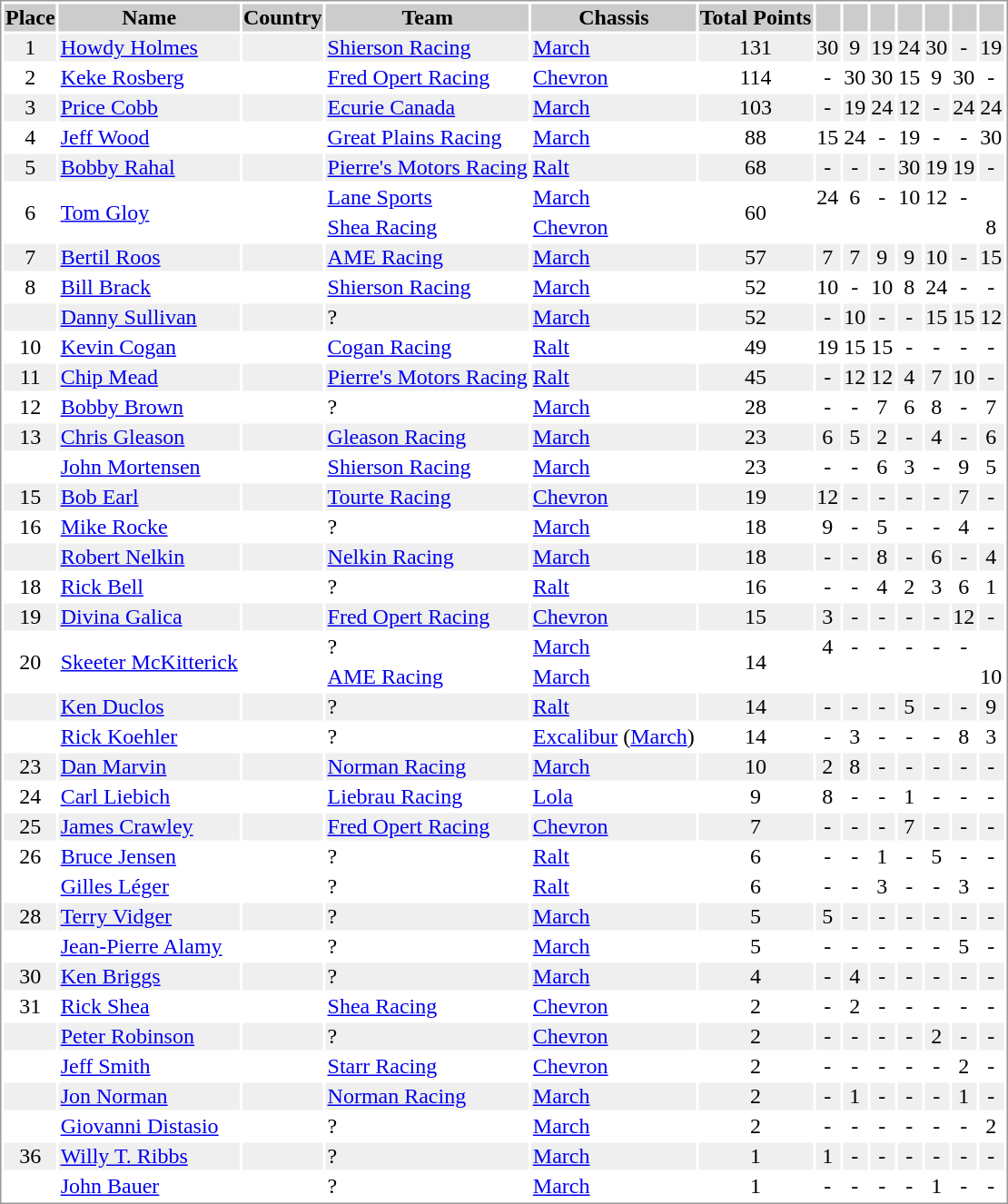<table border="0" style="border: 1px solid #999; background-color:#FFFFFF; text-align:center">
<tr align="center" style="background:#CCCCCC;">
<th>Place</th>
<th>Name</th>
<th>Country</th>
<th>Team</th>
<th>Chassis</th>
<th>Total Points</th>
<th></th>
<th></th>
<th></th>
<th></th>
<th></th>
<th></th>
<th></th>
</tr>
<tr style="background:#EFEFEF;">
<td>1</td>
<td align="left"><a href='#'>Howdy Holmes</a></td>
<td align="left"></td>
<td align="left"><a href='#'>Shierson Racing</a></td>
<td align="left"><a href='#'>March</a></td>
<td>131</td>
<td>30</td>
<td>9</td>
<td>19</td>
<td>24</td>
<td>30</td>
<td>-</td>
<td>19</td>
</tr>
<tr>
<td>2</td>
<td align="left"><a href='#'>Keke Rosberg</a></td>
<td align="left"></td>
<td align="left"><a href='#'>Fred Opert Racing</a></td>
<td align="left"><a href='#'>Chevron</a></td>
<td>114</td>
<td>-</td>
<td>30</td>
<td>30</td>
<td>15</td>
<td>9</td>
<td>30</td>
<td>-</td>
</tr>
<tr style="background:#EFEFEF;">
<td>3</td>
<td align="left"><a href='#'>Price Cobb</a></td>
<td align="left"></td>
<td align="left"><a href='#'>Ecurie Canada</a></td>
<td align="left"><a href='#'>March</a></td>
<td>103</td>
<td>-</td>
<td>19</td>
<td>24</td>
<td>12</td>
<td>-</td>
<td>24</td>
<td>24</td>
</tr>
<tr>
<td>4</td>
<td align="left"><a href='#'>Jeff Wood</a></td>
<td align="left"></td>
<td align="left"><a href='#'>Great Plains Racing</a></td>
<td align="left"><a href='#'>March</a></td>
<td>88</td>
<td>15</td>
<td>24</td>
<td>-</td>
<td>19</td>
<td>-</td>
<td>-</td>
<td>30</td>
</tr>
<tr style="background:#EFEFEF;">
<td>5</td>
<td align="left"><a href='#'>Bobby Rahal</a></td>
<td align="left"></td>
<td align="left"><a href='#'>Pierre's Motors Racing</a></td>
<td align="left"><a href='#'>Ralt</a></td>
<td>68</td>
<td>-</td>
<td>-</td>
<td>-</td>
<td>30</td>
<td>19</td>
<td>19</td>
<td>-</td>
</tr>
<tr>
<td rowspan=2>6</td>
<td rowspan=2 align="left"><a href='#'>Tom Gloy</a></td>
<td rowspan=2 align="left"></td>
<td align="left"><a href='#'>Lane Sports</a></td>
<td align="left"><a href='#'>March</a></td>
<td rowspan=2>60</td>
<td>24</td>
<td>6</td>
<td>-</td>
<td>10</td>
<td>12</td>
<td>-</td>
<td></td>
</tr>
<tr>
<td align="left"><a href='#'>Shea Racing</a></td>
<td align="left"><a href='#'>Chevron</a></td>
<td></td>
<td></td>
<td></td>
<td></td>
<td></td>
<td></td>
<td>8</td>
</tr>
<tr style="background:#EFEFEF;">
<td>7</td>
<td align="left"><a href='#'>Bertil Roos</a></td>
<td align="left"></td>
<td align="left"><a href='#'>AME Racing</a></td>
<td align="left"><a href='#'>March</a></td>
<td>57</td>
<td>7</td>
<td>7</td>
<td>9</td>
<td>9</td>
<td>10</td>
<td>-</td>
<td>15</td>
</tr>
<tr>
<td>8</td>
<td align="left"><a href='#'>Bill Brack</a></td>
<td align="left"></td>
<td align="left"><a href='#'>Shierson Racing</a></td>
<td align="left"><a href='#'>March</a></td>
<td>52</td>
<td>10</td>
<td>-</td>
<td>10</td>
<td>8</td>
<td>24</td>
<td>-</td>
<td>-</td>
</tr>
<tr style="background:#EFEFEF;">
<td></td>
<td align="left"><a href='#'>Danny Sullivan</a></td>
<td align="left"></td>
<td align="left">?</td>
<td align="left"><a href='#'>March</a></td>
<td>52</td>
<td>-</td>
<td>10</td>
<td>-</td>
<td>-</td>
<td>15</td>
<td>15</td>
<td>12</td>
</tr>
<tr>
<td>10</td>
<td align="left"><a href='#'>Kevin Cogan</a></td>
<td align="left"></td>
<td align="left"><a href='#'>Cogan Racing</a></td>
<td align="left"><a href='#'>Ralt</a></td>
<td>49</td>
<td>19</td>
<td>15</td>
<td>15</td>
<td>-</td>
<td>-</td>
<td>-</td>
<td>-</td>
</tr>
<tr style="background:#EFEFEF;">
<td>11</td>
<td align="left"><a href='#'>Chip Mead</a></td>
<td align="left"></td>
<td align="left"><a href='#'>Pierre's Motors Racing</a></td>
<td align="left"><a href='#'>Ralt</a></td>
<td>45</td>
<td>-</td>
<td>12</td>
<td>12</td>
<td>4</td>
<td>7</td>
<td>10</td>
<td>-</td>
</tr>
<tr>
<td>12</td>
<td align="left"><a href='#'>Bobby Brown</a></td>
<td align="left"></td>
<td align="left">?</td>
<td align="left"><a href='#'>March</a></td>
<td>28</td>
<td>-</td>
<td>-</td>
<td>7</td>
<td>6</td>
<td>8</td>
<td>-</td>
<td>7</td>
</tr>
<tr style="background:#EFEFEF;">
<td>13</td>
<td align="left"><a href='#'>Chris Gleason</a></td>
<td align="left"></td>
<td align="left"><a href='#'>Gleason Racing</a></td>
<td align="left"><a href='#'>March</a></td>
<td>23</td>
<td>6</td>
<td>5</td>
<td>2</td>
<td>-</td>
<td>4</td>
<td>-</td>
<td>6</td>
</tr>
<tr>
<td></td>
<td align="left"><a href='#'>John Mortensen</a></td>
<td align="left"></td>
<td align="left"><a href='#'>Shierson Racing</a></td>
<td align="left"><a href='#'>March</a></td>
<td>23</td>
<td>-</td>
<td>-</td>
<td>6</td>
<td>3</td>
<td>-</td>
<td>9</td>
<td>5</td>
</tr>
<tr style="background:#EFEFEF;">
<td>15</td>
<td align="left"><a href='#'>Bob Earl</a></td>
<td align="left"></td>
<td align="left"><a href='#'>Tourte Racing</a></td>
<td align="left"><a href='#'>Chevron</a></td>
<td>19</td>
<td>12</td>
<td>-</td>
<td>-</td>
<td>-</td>
<td>-</td>
<td>7</td>
<td>-</td>
</tr>
<tr>
<td>16</td>
<td align="left"><a href='#'>Mike Rocke</a></td>
<td align="left"></td>
<td align="left">?</td>
<td align="left"><a href='#'>March</a></td>
<td>18</td>
<td>9</td>
<td>-</td>
<td>5</td>
<td>-</td>
<td>-</td>
<td>4</td>
<td>-</td>
</tr>
<tr style="background:#EFEFEF;">
<td></td>
<td align="left"><a href='#'>Robert Nelkin</a></td>
<td align="left"></td>
<td align="left"><a href='#'>Nelkin Racing</a></td>
<td align="left"><a href='#'>March</a></td>
<td>18</td>
<td>-</td>
<td>-</td>
<td>8</td>
<td>-</td>
<td>6</td>
<td>-</td>
<td>4</td>
</tr>
<tr>
<td>18</td>
<td align="left"><a href='#'>Rick Bell</a></td>
<td align="left"></td>
<td align="left">?</td>
<td align="left"><a href='#'>Ralt</a></td>
<td>16</td>
<td>-</td>
<td>-</td>
<td>4</td>
<td>2</td>
<td>3</td>
<td>6</td>
<td>1</td>
</tr>
<tr style="background:#EFEFEF;">
<td>19</td>
<td align="left"><a href='#'>Divina Galica</a></td>
<td align="left"></td>
<td align="left"><a href='#'>Fred Opert Racing</a></td>
<td align="left"><a href='#'>Chevron</a></td>
<td>15</td>
<td>3</td>
<td>-</td>
<td>-</td>
<td>-</td>
<td>-</td>
<td>12</td>
<td>-</td>
</tr>
<tr>
<td rowspan=2>20</td>
<td rowspan=2 align="left"><a href='#'>Skeeter McKitterick</a></td>
<td rowspan=2 align="left"></td>
<td align="left">?</td>
<td align="left"><a href='#'>March</a></td>
<td rowspan=2>14</td>
<td>4</td>
<td>-</td>
<td>-</td>
<td>-</td>
<td>-</td>
<td>-</td>
<td></td>
</tr>
<tr>
<td align="left"><a href='#'>AME Racing</a></td>
<td align="left"><a href='#'>March</a></td>
<td></td>
<td></td>
<td></td>
<td></td>
<td></td>
<td></td>
<td>10</td>
</tr>
<tr style="background:#EFEFEF;">
<td></td>
<td align="left"><a href='#'>Ken Duclos</a></td>
<td align="left"></td>
<td align="left">?</td>
<td align="left"><a href='#'>Ralt</a></td>
<td>14</td>
<td>-</td>
<td>-</td>
<td>-</td>
<td>5</td>
<td>-</td>
<td>-</td>
<td>9</td>
</tr>
<tr>
<td></td>
<td align="left"><a href='#'>Rick Koehler</a></td>
<td align="left"></td>
<td align="left">?</td>
<td align="left"><a href='#'>Excalibur</a> (<a href='#'>March</a>)</td>
<td>14</td>
<td>-</td>
<td>3</td>
<td>-</td>
<td>-</td>
<td>-</td>
<td>8</td>
<td>3</td>
</tr>
<tr style="background:#EFEFEF;">
<td>23</td>
<td align="left"><a href='#'>Dan Marvin</a></td>
<td align="left"></td>
<td align="left"><a href='#'>Norman Racing</a></td>
<td align="left"><a href='#'>March</a></td>
<td>10</td>
<td>2</td>
<td>8</td>
<td>-</td>
<td>-</td>
<td>-</td>
<td>-</td>
<td>-</td>
</tr>
<tr>
<td>24</td>
<td align="left"><a href='#'>Carl Liebich</a></td>
<td align="left"></td>
<td align="left"><a href='#'>Liebrau Racing</a></td>
<td align="left"><a href='#'>Lola</a></td>
<td>9</td>
<td>8</td>
<td>-</td>
<td>-</td>
<td>1</td>
<td>-</td>
<td>-</td>
<td>-</td>
</tr>
<tr style="background:#EFEFEF;">
<td>25</td>
<td align="left"><a href='#'>James Crawley</a></td>
<td align="left"></td>
<td align="left"><a href='#'>Fred Opert Racing</a></td>
<td align="left"><a href='#'>Chevron</a></td>
<td>7</td>
<td>-</td>
<td>-</td>
<td>-</td>
<td>7</td>
<td>-</td>
<td>-</td>
<td>-</td>
</tr>
<tr>
<td>26</td>
<td align="left"><a href='#'>Bruce Jensen</a></td>
<td align="left"></td>
<td align="left">?</td>
<td align="left"><a href='#'>Ralt</a></td>
<td>6</td>
<td>-</td>
<td>-</td>
<td>1</td>
<td>-</td>
<td>5</td>
<td>-</td>
<td>-</td>
</tr>
<tr>
<td></td>
<td align="left"><a href='#'>Gilles Léger</a></td>
<td align="left"></td>
<td align="left">?</td>
<td align="left"><a href='#'>Ralt</a></td>
<td>6</td>
<td>-</td>
<td>-</td>
<td>3</td>
<td>-</td>
<td>-</td>
<td>3</td>
<td>-</td>
</tr>
<tr style="background:#EFEFEF;">
<td>28</td>
<td align="left"><a href='#'>Terry Vidger</a></td>
<td align="left"></td>
<td align="left">?</td>
<td align="left"><a href='#'>March</a></td>
<td>5</td>
<td>5</td>
<td>-</td>
<td>-</td>
<td>-</td>
<td>-</td>
<td>-</td>
<td>-</td>
</tr>
<tr>
<td></td>
<td align="left"><a href='#'>Jean-Pierre Alamy</a></td>
<td align="left"></td>
<td align="left">?</td>
<td align="left"><a href='#'>March</a></td>
<td>5</td>
<td>-</td>
<td>-</td>
<td>-</td>
<td>-</td>
<td>-</td>
<td>5</td>
<td>-</td>
</tr>
<tr style="background:#EFEFEF;">
<td>30</td>
<td align="left"><a href='#'>Ken Briggs</a></td>
<td align="left"></td>
<td align="left">?</td>
<td align="left"><a href='#'>March</a></td>
<td>4</td>
<td>-</td>
<td>4</td>
<td>-</td>
<td>-</td>
<td>-</td>
<td>-</td>
<td>-</td>
</tr>
<tr>
<td>31</td>
<td align="left"><a href='#'>Rick Shea</a></td>
<td align="left"></td>
<td align="left"><a href='#'>Shea Racing</a></td>
<td align="left"><a href='#'>Chevron</a></td>
<td>2</td>
<td>-</td>
<td>2</td>
<td>-</td>
<td>-</td>
<td>-</td>
<td>-</td>
<td>-</td>
</tr>
<tr style="background:#EFEFEF;">
<td></td>
<td align="left"><a href='#'>Peter Robinson</a></td>
<td align="left"></td>
<td align="left">?</td>
<td align="left"><a href='#'>Chevron</a></td>
<td>2</td>
<td>-</td>
<td>-</td>
<td>-</td>
<td>-</td>
<td>2</td>
<td>-</td>
<td>-</td>
</tr>
<tr>
<td></td>
<td align="left"><a href='#'>Jeff Smith</a></td>
<td align="left"></td>
<td align="left"><a href='#'>Starr Racing</a></td>
<td align="left"><a href='#'>Chevron</a></td>
<td>2</td>
<td>-</td>
<td>-</td>
<td>-</td>
<td>-</td>
<td>-</td>
<td>2</td>
<td>-</td>
</tr>
<tr style="background:#EFEFEF;">
<td></td>
<td align="left"><a href='#'>Jon Norman</a></td>
<td align="left"></td>
<td align="left"><a href='#'>Norman Racing</a></td>
<td align="left"><a href='#'>March</a></td>
<td>2</td>
<td>-</td>
<td>1</td>
<td>-</td>
<td>-</td>
<td>-</td>
<td>1</td>
<td>-</td>
</tr>
<tr>
<td></td>
<td align="left"><a href='#'>Giovanni Distasio</a></td>
<td align="left"></td>
<td align="left">?</td>
<td align="left"><a href='#'>March</a></td>
<td>2</td>
<td>-</td>
<td>-</td>
<td>-</td>
<td>-</td>
<td>-</td>
<td>-</td>
<td>2</td>
</tr>
<tr style="background:#EFEFEF;">
<td>36</td>
<td align="left"><a href='#'>Willy T. Ribbs</a></td>
<td align="left"></td>
<td align="left">?</td>
<td align="left"><a href='#'>March</a></td>
<td>1</td>
<td>1</td>
<td>-</td>
<td>-</td>
<td>-</td>
<td>-</td>
<td>-</td>
<td>-</td>
</tr>
<tr>
<td></td>
<td align="left"><a href='#'>John Bauer</a></td>
<td align="left"></td>
<td align="left">?</td>
<td align="left"><a href='#'>March</a></td>
<td>1</td>
<td>-</td>
<td>-</td>
<td>-</td>
<td>-</td>
<td>1</td>
<td>-</td>
<td>-</td>
</tr>
</table>
